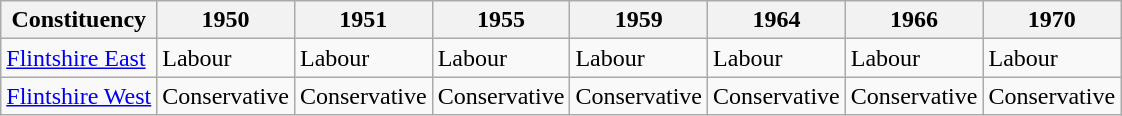<table class="wikitable">
<tr>
<th>Constituency</th>
<th>1950</th>
<th>1951</th>
<th>1955</th>
<th>1959</th>
<th>1964</th>
<th>1966</th>
<th>1970</th>
</tr>
<tr>
<td><a href='#'>Flintshire East</a></td>
<td bgcolor=>Labour</td>
<td bgcolor=>Labour</td>
<td bgcolor=>Labour</td>
<td bgcolor=>Labour</td>
<td bgcolor=>Labour</td>
<td bgcolor=>Labour</td>
<td bgcolor=>Labour</td>
</tr>
<tr>
<td><a href='#'>Flintshire West</a></td>
<td bgcolor=>Conservative</td>
<td bgcolor=>Conservative</td>
<td bgcolor=>Conservative</td>
<td bgcolor=>Conservative</td>
<td bgcolor=>Conservative</td>
<td bgcolor=>Conservative</td>
<td bgcolor=>Conservative</td>
</tr>
</table>
